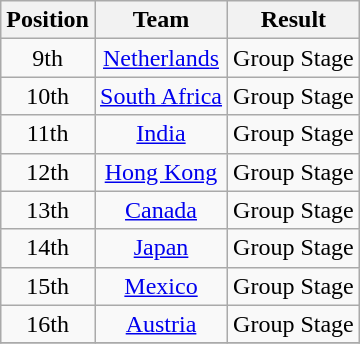<table class="wikitable" style="text-align: center;">
<tr>
<th>Position</th>
<th>Team</th>
<th>Result</th>
</tr>
<tr>
<td>9th</td>
<td> <a href='#'>Netherlands</a></td>
<td>Group Stage</td>
</tr>
<tr>
<td>10th</td>
<td> <a href='#'>South Africa</a></td>
<td>Group Stage</td>
</tr>
<tr>
<td>11th</td>
<td> <a href='#'>India</a></td>
<td>Group Stage</td>
</tr>
<tr>
<td>12th</td>
<td> <a href='#'>Hong Kong</a></td>
<td>Group Stage</td>
</tr>
<tr>
<td>13th</td>
<td> <a href='#'>Canada</a></td>
<td>Group Stage</td>
</tr>
<tr>
<td>14th</td>
<td> <a href='#'>Japan</a></td>
<td>Group Stage</td>
</tr>
<tr>
<td>15th</td>
<td> <a href='#'>Mexico</a></td>
<td>Group Stage</td>
</tr>
<tr>
<td>16th</td>
<td> <a href='#'>Austria</a></td>
<td>Group Stage</td>
</tr>
<tr>
</tr>
</table>
